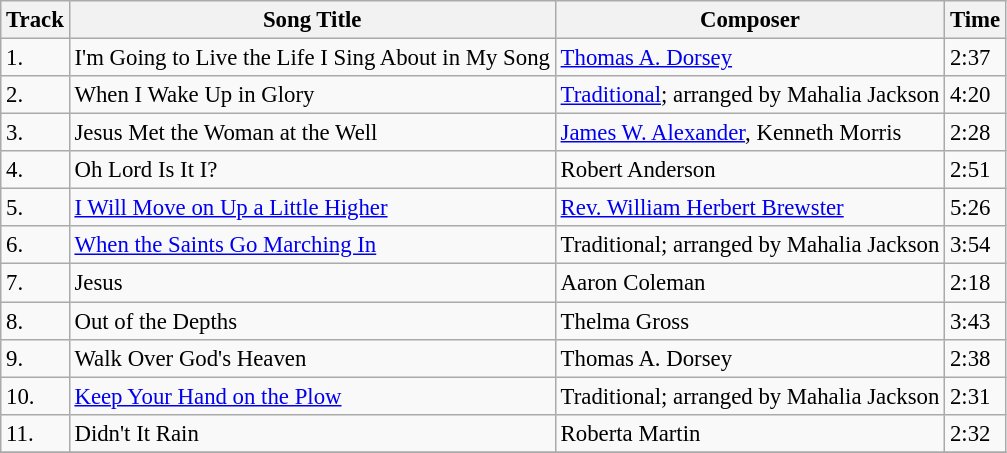<table class="wikitable" style="font-size: 95%;">
<tr>
<th>Track</th>
<th>Song Title</th>
<th>Composer</th>
<th>Time</th>
</tr>
<tr>
<td>1.</td>
<td>I'm Going to Live the Life I Sing About in My Song</td>
<td><a href='#'>Thomas A. Dorsey</a></td>
<td>2:37</td>
</tr>
<tr>
<td>2.</td>
<td>When I Wake Up in Glory</td>
<td><a href='#'>Traditional</a>; arranged by Mahalia Jackson</td>
<td>4:20</td>
</tr>
<tr>
<td>3.</td>
<td>Jesus Met the Woman at the Well</td>
<td><a href='#'>James W. Alexander</a>, Kenneth Morris</td>
<td>2:28</td>
</tr>
<tr>
<td>4.</td>
<td>Oh Lord Is It I?</td>
<td>Robert Anderson</td>
<td>2:51</td>
</tr>
<tr>
<td>5.</td>
<td><a href='#'>I Will Move on Up a Little Higher</a></td>
<td><a href='#'>Rev. William Herbert Brewster</a></td>
<td>5:26</td>
</tr>
<tr>
<td>6.</td>
<td><a href='#'>When the Saints Go Marching In</a></td>
<td>Traditional; arranged by Mahalia Jackson</td>
<td>3:54</td>
</tr>
<tr>
<td>7.</td>
<td>Jesus</td>
<td>Aaron Coleman</td>
<td>2:18</td>
</tr>
<tr>
<td>8.</td>
<td>Out of the Depths</td>
<td>Thelma Gross</td>
<td>3:43</td>
</tr>
<tr>
<td>9.</td>
<td>Walk Over God's Heaven</td>
<td>Thomas A. Dorsey</td>
<td>2:38</td>
</tr>
<tr>
<td>10.</td>
<td><a href='#'>Keep Your Hand on the Plow</a></td>
<td>Traditional; arranged by Mahalia Jackson</td>
<td>2:31</td>
</tr>
<tr>
<td>11.</td>
<td>Didn't It Rain</td>
<td>Roberta Martin</td>
<td>2:32</td>
</tr>
<tr>
</tr>
</table>
